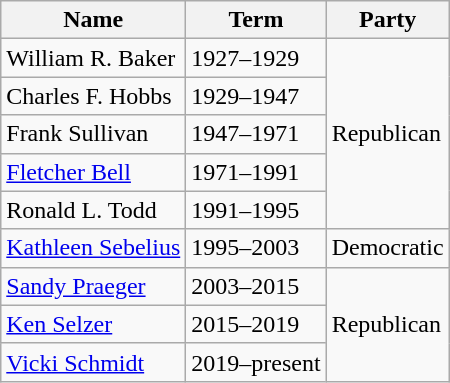<table class="wikitable">
<tr>
<th>Name</th>
<th>Term</th>
<th>Party</th>
</tr>
<tr>
<td>William R. Baker</td>
<td>1927–1929</td>
<td rowspan="5" >Republican</td>
</tr>
<tr>
<td>Charles F. Hobbs</td>
<td>1929–1947</td>
</tr>
<tr>
<td>Frank Sullivan</td>
<td>1947–1971</td>
</tr>
<tr>
<td><a href='#'>Fletcher Bell</a></td>
<td>1971–1991</td>
</tr>
<tr>
<td>Ronald L. Todd</td>
<td>1991–1995</td>
</tr>
<tr>
<td><a href='#'>Kathleen Sebelius</a></td>
<td>1995–2003</td>
<td>Democratic</td>
</tr>
<tr>
<td><a href='#'>Sandy Praeger</a></td>
<td>2003–2015</td>
<td rowspan="3" >Republican</td>
</tr>
<tr>
<td><a href='#'>Ken Selzer</a></td>
<td>2015–2019</td>
</tr>
<tr>
<td><a href='#'>Vicki Schmidt</a></td>
<td>2019–present</td>
</tr>
</table>
